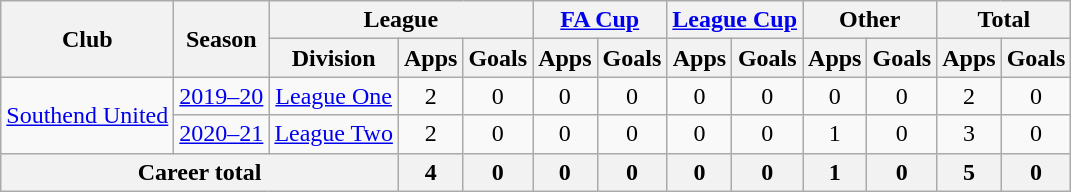<table class="wikitable" style="text-align:center">
<tr>
<th rowspan="2">Club</th>
<th rowspan="2">Season</th>
<th colspan="3">League</th>
<th colspan="2"><a href='#'>FA Cup</a></th>
<th colspan="2"><a href='#'>League Cup</a></th>
<th colspan="2">Other</th>
<th colspan="2">Total</th>
</tr>
<tr>
<th>Division</th>
<th>Apps</th>
<th>Goals</th>
<th>Apps</th>
<th>Goals</th>
<th>Apps</th>
<th>Goals</th>
<th>Apps</th>
<th>Goals</th>
<th>Apps</th>
<th>Goals</th>
</tr>
<tr>
<td rowspan="2"><a href='#'>Southend United</a></td>
<td><a href='#'>2019–20</a></td>
<td><a href='#'>League One</a></td>
<td>2</td>
<td>0</td>
<td>0</td>
<td>0</td>
<td>0</td>
<td>0</td>
<td>0</td>
<td>0</td>
<td>2</td>
<td>0</td>
</tr>
<tr>
<td><a href='#'>2020–21</a></td>
<td><a href='#'>League Two</a></td>
<td>2</td>
<td>0</td>
<td>0</td>
<td>0</td>
<td>0</td>
<td>0</td>
<td>1</td>
<td>0</td>
<td>3</td>
<td>0</td>
</tr>
<tr>
<th colspan="3">Career total</th>
<th>4</th>
<th>0</th>
<th>0</th>
<th>0</th>
<th>0</th>
<th>0</th>
<th>1</th>
<th>0</th>
<th>5</th>
<th>0</th>
</tr>
</table>
